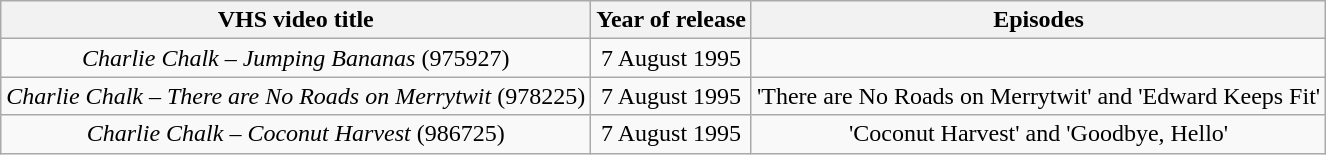<table class="wikitable">
<tr>
<th>VHS video title</th>
<th>Year of release</th>
<th>Episodes</th>
</tr>
<tr>
<td align="center"><em>Charlie Chalk – Jumping Bananas</em> (975927)</td>
<td align="center">7 August 1995</td>
<td align="center"></td>
</tr>
<tr>
<td align="center"><em>Charlie Chalk – There are No Roads on Merrytwit</em> (978225)</td>
<td align="center">7 August 1995</td>
<td align="center">'There are No Roads on Merrytwit' and 'Edward Keeps Fit'</td>
</tr>
<tr>
<td align="center"><em>Charlie Chalk – Coconut Harvest</em> (986725)</td>
<td align="center">7 August 1995</td>
<td align="center">'Coconut Harvest' and 'Goodbye, Hello'</td>
</tr>
</table>
